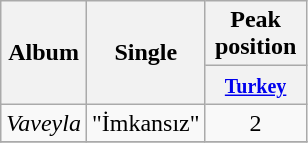<table class="wikitable">
<tr>
<th rowspan="2">Album</th>
<th rowspan="2">Single</th>
<th colspan="4">Peak position</th>
</tr>
<tr>
<th width="60"><small><a href='#'>Turkey</a></small></th>
</tr>
<tr>
<td align="center" rowspan="1"><em>Vaveyla</em></td>
<td align="left">"İmkansız"</td>
<td align="center">2</td>
</tr>
<tr>
</tr>
</table>
